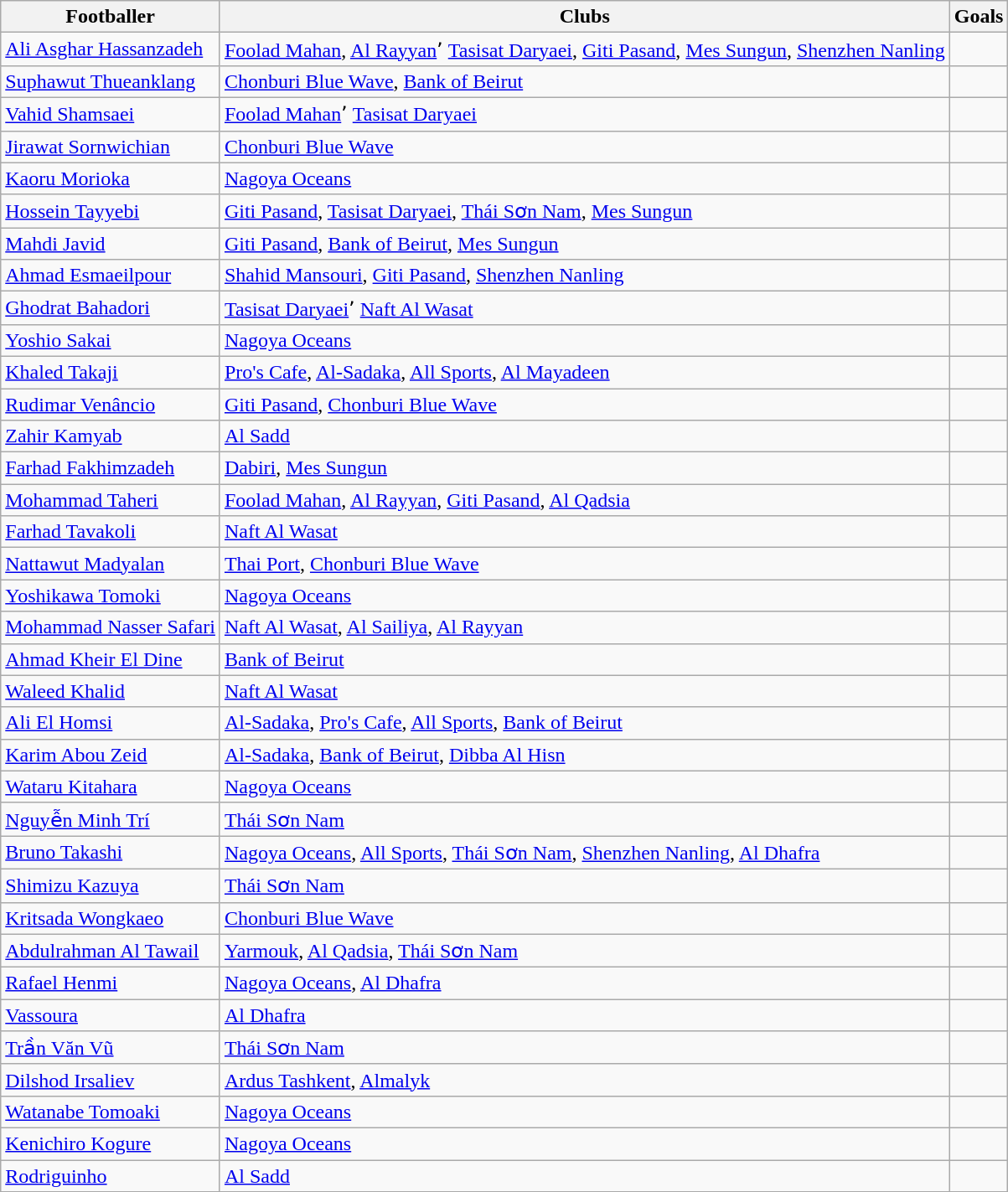<table class="wikitable">
<tr>
<th>Footballer</th>
<th>Clubs</th>
<th>Goals</th>
</tr>
<tr>
<td> <a href='#'>Ali Asghar Hassanzadeh</a></td>
<td> <a href='#'>Foolad Mahan</a>,  <a href='#'>Al Rayyan</a>٬  <a href='#'>Tasisat Daryaei</a>,  <a href='#'>Giti Pasand</a>,  <a href='#'>Mes Sungun</a>,  <a href='#'>Shenzhen Nanling</a></td>
<td></td>
</tr>
<tr>
<td> <a href='#'>Suphawut Thueanklang</a></td>
<td> <a href='#'>Chonburi Blue Wave</a>,  <a href='#'>Bank of Beirut</a></td>
<td></td>
</tr>
<tr>
<td> <a href='#'>Vahid Shamsaei</a></td>
<td> <a href='#'>Foolad Mahan</a>٬  <a href='#'>Tasisat Daryaei</a></td>
<td></td>
</tr>
<tr>
<td> <a href='#'>Jirawat Sornwichian</a></td>
<td> <a href='#'>Chonburi Blue Wave</a></td>
<td></td>
</tr>
<tr>
<td> <a href='#'>Kaoru Morioka</a></td>
<td> <a href='#'>Nagoya Oceans</a></td>
<td></td>
</tr>
<tr>
<td> <a href='#'>Hossein Tayyebi</a></td>
<td> <a href='#'>Giti Pasand</a>,  <a href='#'>Tasisat Daryaei</a>,  <a href='#'>Thái Sơn Nam</a>,  <a href='#'>Mes Sungun</a></td>
<td></td>
</tr>
<tr>
<td> <a href='#'>Mahdi Javid</a></td>
<td> <a href='#'>Giti Pasand</a>,  <a href='#'>Bank of Beirut</a>,  <a href='#'>Mes Sungun</a></td>
<td></td>
</tr>
<tr>
<td> <a href='#'>Ahmad Esmaeilpour</a></td>
<td> <a href='#'>Shahid Mansouri</a>,  <a href='#'>Giti Pasand</a>,  <a href='#'>Shenzhen Nanling</a></td>
<td></td>
</tr>
<tr>
<td> <a href='#'>Ghodrat Bahadori</a></td>
<td> <a href='#'>Tasisat Daryaei</a>٬  <a href='#'>Naft Al Wasat</a></td>
<td></td>
</tr>
<tr>
<td> <a href='#'>Yoshio Sakai</a></td>
<td> <a href='#'>Nagoya Oceans</a></td>
<td></td>
</tr>
<tr>
<td> <a href='#'>Khaled Takaji</a></td>
<td> <a href='#'>Pro's Cafe</a>,  <a href='#'>Al-Sadaka</a>,  <a href='#'>All Sports</a>,  <a href='#'>Al Mayadeen</a></td>
<td></td>
</tr>
<tr>
<td> <a href='#'>Rudimar Venâncio</a></td>
<td> <a href='#'>Giti Pasand</a>,  <a href='#'>Chonburi Blue Wave</a></td>
<td></td>
</tr>
<tr>
<td> <a href='#'>Zahir Kamyab</a></td>
<td> <a href='#'>Al Sadd</a></td>
<td></td>
</tr>
<tr>
<td> <a href='#'>Farhad Fakhimzadeh</a></td>
<td> <a href='#'>Dabiri</a>,  <a href='#'>Mes Sungun</a></td>
<td></td>
</tr>
<tr>
<td> <a href='#'>Mohammad Taheri</a></td>
<td> <a href='#'>Foolad Mahan</a>,  <a href='#'>Al Rayyan</a>,  <a href='#'>Giti Pasand</a>,  <a href='#'>Al Qadsia</a></td>
<td></td>
</tr>
<tr>
<td> <a href='#'>Farhad Tavakoli</a></td>
<td> <a href='#'>Naft Al Wasat</a></td>
<td></td>
</tr>
<tr>
<td> <a href='#'>Nattawut Madyalan</a></td>
<td> <a href='#'>Thai Port</a>,  <a href='#'>Chonburi Blue Wave</a></td>
<td></td>
</tr>
<tr>
<td> <a href='#'>Yoshikawa Tomoki</a></td>
<td> <a href='#'>Nagoya Oceans</a></td>
<td></td>
</tr>
<tr>
<td> <a href='#'>Mohammad Nasser Safari</a></td>
<td> <a href='#'>Naft Al Wasat</a>,  <a href='#'>Al Sailiya</a>,  <a href='#'>Al Rayyan</a></td>
<td></td>
</tr>
<tr>
<td> <a href='#'>Ahmad Kheir El Dine</a></td>
<td> <a href='#'>Bank of Beirut</a></td>
<td></td>
</tr>
<tr>
<td> <a href='#'>Waleed Khalid</a></td>
<td> <a href='#'>Naft Al Wasat</a></td>
<td></td>
</tr>
<tr>
<td> <a href='#'>Ali El Homsi</a></td>
<td> <a href='#'>Al-Sadaka</a>,  <a href='#'>Pro's Cafe</a>,  <a href='#'>All Sports</a>,  <a href='#'>Bank of Beirut</a></td>
<td></td>
</tr>
<tr>
<td> <a href='#'>Karim Abou Zeid</a></td>
<td> <a href='#'>Al-Sadaka</a>,  <a href='#'>Bank of Beirut</a>,  <a href='#'>Dibba Al Hisn</a></td>
<td></td>
</tr>
<tr>
<td> <a href='#'>Wataru Kitahara</a></td>
<td> <a href='#'>Nagoya Oceans</a></td>
<td></td>
</tr>
<tr>
<td> <a href='#'>Nguyễn Minh Trí</a></td>
<td> <a href='#'>Thái Sơn Nam</a></td>
<td></td>
</tr>
<tr>
<td> <a href='#'>Bruno Takashi</a></td>
<td> <a href='#'>Nagoya Oceans</a>,  <a href='#'>All Sports</a>,  <a href='#'>Thái Sơn Nam</a>,  <a href='#'>Shenzhen Nanling</a>,  <a href='#'>Al Dhafra</a></td>
<td></td>
</tr>
<tr>
<td> <a href='#'>Shimizu Kazuya</a></td>
<td> <a href='#'>Thái Sơn Nam</a></td>
<td></td>
</tr>
<tr>
<td> <a href='#'>Kritsada Wongkaeo</a></td>
<td> <a href='#'>Chonburi Blue Wave</a></td>
<td></td>
</tr>
<tr>
<td> <a href='#'>Abdulrahman Al Tawail</a></td>
<td> <a href='#'>Yarmouk</a>,  <a href='#'>Al Qadsia</a>,  <a href='#'>Thái Sơn Nam</a></td>
<td></td>
</tr>
<tr>
<td> <a href='#'>Rafael Henmi</a></td>
<td> <a href='#'>Nagoya Oceans</a>,  <a href='#'>Al Dhafra</a></td>
<td></td>
</tr>
<tr>
<td> <a href='#'>Vassoura</a></td>
<td> <a href='#'>Al Dhafra</a></td>
<td></td>
</tr>
<tr>
<td> <a href='#'>Trần Văn Vũ</a></td>
<td> <a href='#'>Thái Sơn Nam</a></td>
<td></td>
</tr>
<tr>
<td> <a href='#'>Dilshod Irsaliev</a></td>
<td> <a href='#'>Ardus Tashkent</a>,  <a href='#'>Almalyk</a></td>
<td></td>
</tr>
<tr>
<td> <a href='#'>Watanabe Tomoaki</a></td>
<td> <a href='#'>Nagoya Oceans</a></td>
<td></td>
</tr>
<tr>
<td> <a href='#'>Kenichiro Kogure</a></td>
<td> <a href='#'>Nagoya Oceans</a></td>
<td></td>
</tr>
<tr>
<td> <a href='#'>Rodriguinho</a></td>
<td> <a href='#'>Al Sadd</a></td>
<td></td>
</tr>
<tr>
</tr>
</table>
